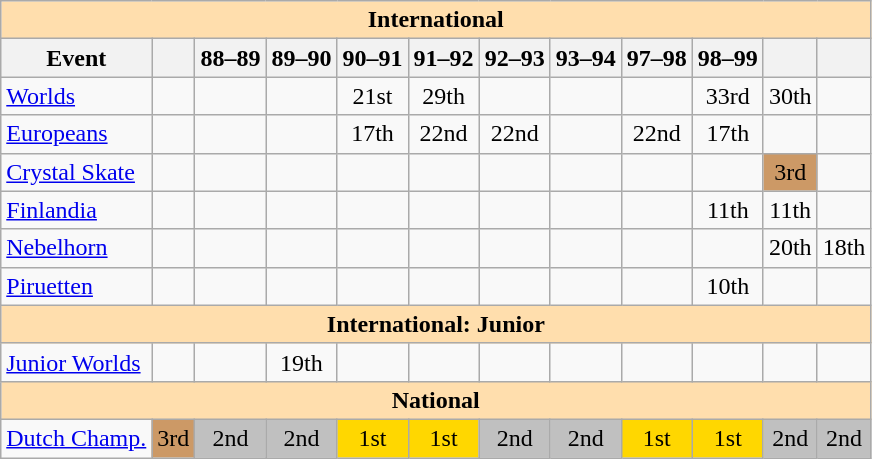<table class="wikitable" style="text-align:center">
<tr>
<th style="background-color: #ffdead; " colspan=12 align=center>International</th>
</tr>
<tr>
<th>Event</th>
<th></th>
<th>88–89</th>
<th>89–90</th>
<th>90–91</th>
<th>91–92</th>
<th>92–93</th>
<th>93–94</th>
<th>97–98</th>
<th>98–99</th>
<th></th>
<th></th>
</tr>
<tr>
<td align=left><a href='#'>Worlds</a></td>
<td></td>
<td></td>
<td></td>
<td>21st</td>
<td>29th</td>
<td></td>
<td></td>
<td></td>
<td>33rd</td>
<td>30th</td>
<td></td>
</tr>
<tr>
<td align=left><a href='#'>Europeans</a></td>
<td></td>
<td></td>
<td></td>
<td>17th</td>
<td>22nd</td>
<td>22nd</td>
<td></td>
<td>22nd</td>
<td>17th</td>
<td></td>
<td></td>
</tr>
<tr>
<td align=left><a href='#'>Crystal Skate</a></td>
<td></td>
<td></td>
<td></td>
<td></td>
<td></td>
<td></td>
<td></td>
<td></td>
<td></td>
<td bgcolor=cc9966>3rd</td>
<td></td>
</tr>
<tr>
<td align=left><a href='#'>Finlandia</a></td>
<td></td>
<td></td>
<td></td>
<td></td>
<td></td>
<td></td>
<td></td>
<td></td>
<td>11th</td>
<td>11th</td>
<td></td>
</tr>
<tr>
<td align=left><a href='#'>Nebelhorn</a></td>
<td></td>
<td></td>
<td></td>
<td></td>
<td></td>
<td></td>
<td></td>
<td></td>
<td></td>
<td>20th</td>
<td>18th</td>
</tr>
<tr>
<td align=left><a href='#'>Piruetten</a></td>
<td></td>
<td></td>
<td></td>
<td></td>
<td></td>
<td></td>
<td></td>
<td></td>
<td>10th</td>
<td></td>
<td></td>
</tr>
<tr>
<th style="background-color: #ffdead; " colspan=12 align=center>International: Junior</th>
</tr>
<tr>
<td align=left><a href='#'>Junior Worlds</a></td>
<td></td>
<td></td>
<td>19th</td>
<td></td>
<td></td>
<td></td>
<td></td>
<td></td>
<td></td>
<td></td>
<td></td>
</tr>
<tr>
<th style="background-color: #ffdead; " colspan=12 align=center>National</th>
</tr>
<tr>
<td align=left><a href='#'>Dutch Champ.</a></td>
<td bgcolor=cc9966>3rd</td>
<td bgcolor=silver>2nd</td>
<td bgcolor=silver>2nd</td>
<td bgcolor=gold>1st</td>
<td bgcolor=gold>1st</td>
<td bgcolor=silver>2nd</td>
<td bgcolor=silver>2nd</td>
<td bgcolor=gold>1st</td>
<td bgcolor=gold>1st</td>
<td bgcolor=silver>2nd</td>
<td bgcolor=silver>2nd</td>
</tr>
</table>
